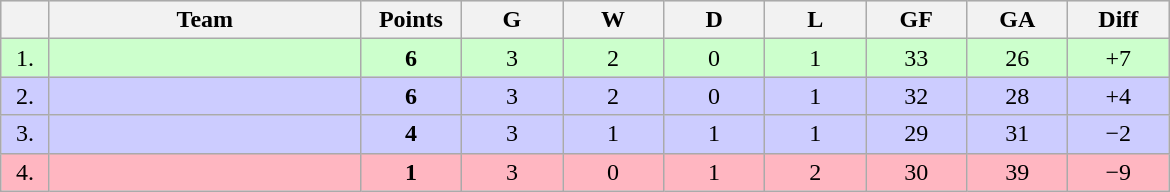<table class=wikitable style="text-align:center">
<tr bgcolor="#DCDCDC">
<th width="25"></th>
<th width="200">Team</th>
<th width="60">Points</th>
<th width="60">G</th>
<th width="60">W</th>
<th width="60">D</th>
<th width="60">L</th>
<th width="60">GF</th>
<th width="60">GA</th>
<th width="60">Diff</th>
</tr>
<tr style="background:#ccffcc;">
<td>1.</td>
<td align=left></td>
<td><strong>6</strong></td>
<td>3</td>
<td>2</td>
<td>0</td>
<td>1</td>
<td>33</td>
<td>26</td>
<td>+7</td>
</tr>
<tr style="background:#ccccff;">
<td>2.</td>
<td align=left></td>
<td><strong>6</strong></td>
<td>3</td>
<td>2</td>
<td>0</td>
<td>1</td>
<td>32</td>
<td>28</td>
<td>+4</td>
</tr>
<tr style="background:#ccccff;">
<td>3.</td>
<td align=left></td>
<td><strong>4</strong></td>
<td>3</td>
<td>1</td>
<td>1</td>
<td>1</td>
<td>29</td>
<td>31</td>
<td>−2</td>
</tr>
<tr bgcolor=LightPink>
<td>4.</td>
<td align=left></td>
<td><strong>1</strong></td>
<td>3</td>
<td>0</td>
<td>1</td>
<td>2</td>
<td>30</td>
<td>39</td>
<td>−9</td>
</tr>
</table>
